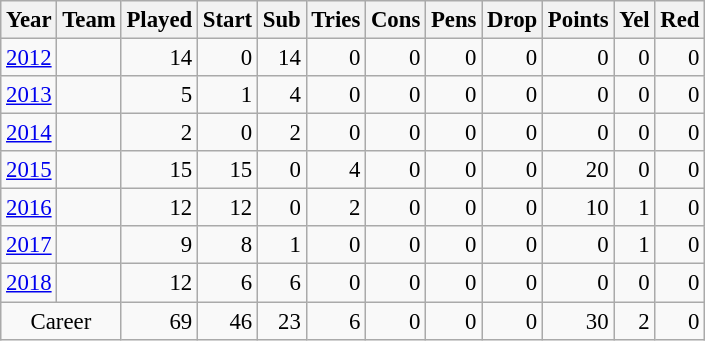<table class="wikitable sortable" style="font-size: 95%; text-align: right;">
<tr>
<th>Year</th>
<th>Team</th>
<th>Played</th>
<th>Start</th>
<th>Sub</th>
<th>Tries</th>
<th>Cons</th>
<th>Pens</th>
<th>Drop</th>
<th>Points</th>
<th>Yel</th>
<th>Red</th>
</tr>
<tr>
<td align="left"><a href='#'>2012</a></td>
<td align="left"></td>
<td>14</td>
<td>0</td>
<td>14</td>
<td>0</td>
<td>0</td>
<td>0</td>
<td>0</td>
<td>0</td>
<td>0</td>
<td>0</td>
</tr>
<tr>
<td align="left"><a href='#'>2013</a></td>
<td align="left"></td>
<td>5</td>
<td>1</td>
<td>4</td>
<td>0</td>
<td>0</td>
<td>0</td>
<td>0</td>
<td>0</td>
<td>0</td>
<td>0</td>
</tr>
<tr>
<td align="left"><a href='#'>2014</a></td>
<td align="left"></td>
<td>2</td>
<td>0</td>
<td>2</td>
<td>0</td>
<td>0</td>
<td>0</td>
<td>0</td>
<td>0</td>
<td>0</td>
<td>0</td>
</tr>
<tr>
<td align="left"><a href='#'>2015</a></td>
<td align="left"></td>
<td>15</td>
<td>15</td>
<td>0</td>
<td>4</td>
<td>0</td>
<td>0</td>
<td>0</td>
<td>20</td>
<td>0</td>
<td>0</td>
</tr>
<tr>
<td align="left"><a href='#'>2016</a></td>
<td align="left"></td>
<td>12</td>
<td>12</td>
<td>0</td>
<td>2</td>
<td>0</td>
<td>0</td>
<td>0</td>
<td>10</td>
<td>1</td>
<td>0</td>
</tr>
<tr>
<td align="left"><a href='#'>2017</a></td>
<td align="left"></td>
<td>9</td>
<td>8</td>
<td>1</td>
<td>0</td>
<td>0</td>
<td>0</td>
<td>0</td>
<td>0</td>
<td>1</td>
<td>0</td>
</tr>
<tr>
<td align="left"><a href='#'>2018</a></td>
<td align="left"></td>
<td>12</td>
<td>6</td>
<td>6</td>
<td>0</td>
<td>0</td>
<td>0</td>
<td>0</td>
<td>0</td>
<td>0</td>
<td>0</td>
</tr>
<tr class="sortbottom">
<td style="text-align:center;" colspan="2">Career</td>
<td>69</td>
<td>46</td>
<td>23</td>
<td>6</td>
<td>0</td>
<td>0</td>
<td>0</td>
<td>30</td>
<td>2</td>
<td>0</td>
</tr>
</table>
